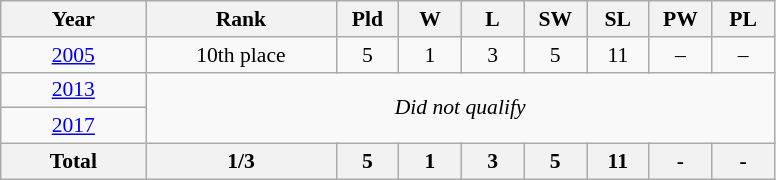<table class="wikitable" style="text-align: center;font-size:90%;">
<tr>
<th width=90>Year</th>
<th width=120>Rank</th>
<th width=35>Pld</th>
<th width=35>W</th>
<th width=35>L</th>
<th width=35>SW</th>
<th width=35>SL</th>
<th width=35>PW</th>
<th width=35>PL</th>
</tr>
<tr>
<td> <a href='#'>2005</a></td>
<td>10th place</td>
<td>5</td>
<td>1</td>
<td>3</td>
<td>5</td>
<td>11</td>
<td>–</td>
<td>–</td>
</tr>
<tr>
<td> <a href='#'>2013</a></td>
<td rowspan=2 colspan=8><em>Did not qualify</em></td>
</tr>
<tr>
<td> <a href='#'>2017</a></td>
</tr>
<tr>
<th>Total</th>
<th>1/3</th>
<th>5</th>
<th>1</th>
<th>3</th>
<th>5</th>
<th>11</th>
<th>-</th>
<th>-</th>
</tr>
</table>
